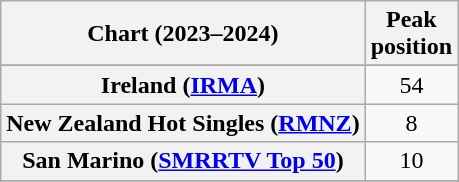<table class="wikitable sortable plainrowheaders" style="text-align:center">
<tr>
<th scope="col">Chart (2023–2024)</th>
<th scope="col">Peak<br>position</th>
</tr>
<tr>
</tr>
<tr>
</tr>
<tr>
<th scope="row">Ireland (<a href='#'>IRMA</a>)</th>
<td>54</td>
</tr>
<tr>
<th scope="row">New Zealand Hot Singles (<a href='#'>RMNZ</a>)</th>
<td>8</td>
</tr>
<tr>
<th scope="row">San Marino (<a href='#'>SMRRTV Top 50</a>)</th>
<td>10</td>
</tr>
<tr>
</tr>
<tr>
</tr>
<tr>
</tr>
<tr>
</tr>
<tr>
</tr>
</table>
